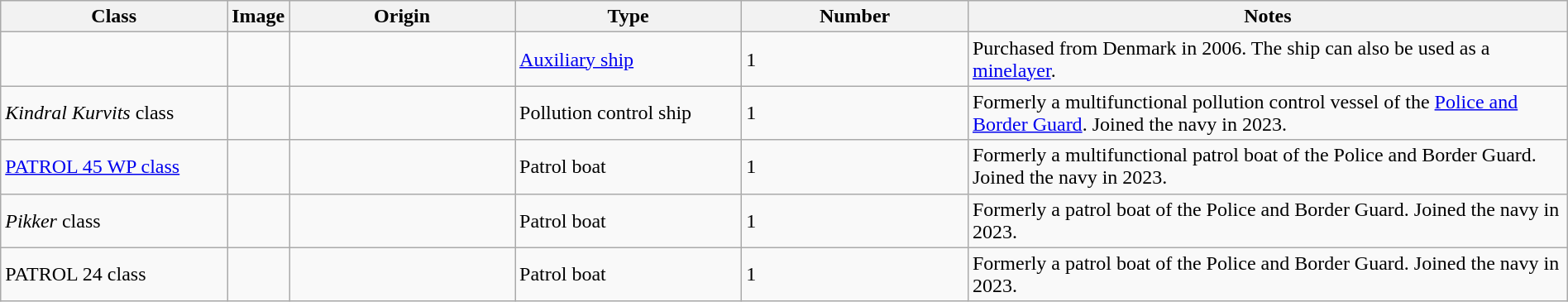<table class="wikitable" style="width:100%;">
<tr>
<th style="width:15%;">Class</th>
<th style="width:0%;">Image</th>
<th style="width:15%;">Origin</th>
<th style="width:15%;">Type</th>
<th style="width:15%;">Number</th>
<th style="width:40%;">Notes</th>
</tr>
<tr>
<td></td>
<td></td>
<td></td>
<td><a href='#'>Auxiliary ship</a></td>
<td>1</td>
<td>Purchased from Denmark in 2006. The ship can also be used as a <a href='#'>minelayer</a>.</td>
</tr>
<tr>
<td><em>Kindral Kurvits</em> class</td>
<td></td>
<td></td>
<td>Pollution control ship</td>
<td>1</td>
<td>Formerly a multifunctional pollution control vessel of the <a href='#'>Police and Border Guard</a>. Joined the navy in 2023.</td>
</tr>
<tr>
<td><a href='#'>PATROL 45 WP class</a></td>
<td></td>
<td></td>
<td>Patrol boat</td>
<td>1</td>
<td>Formerly a multifunctional patrol boat of the Police and Border Guard. Joined the navy in 2023.</td>
</tr>
<tr>
<td><em>Pikker</em> class</td>
<td></td>
<td></td>
<td>Patrol boat</td>
<td>1</td>
<td>Formerly a patrol boat of the Police and Border Guard. Joined the navy in 2023.</td>
</tr>
<tr>
<td>PATROL 24 class</td>
<td></td>
<td></td>
<td>Patrol boat</td>
<td>1</td>
<td>Formerly a patrol boat of the Police and Border Guard. Joined the navy in 2023.</td>
</tr>
</table>
